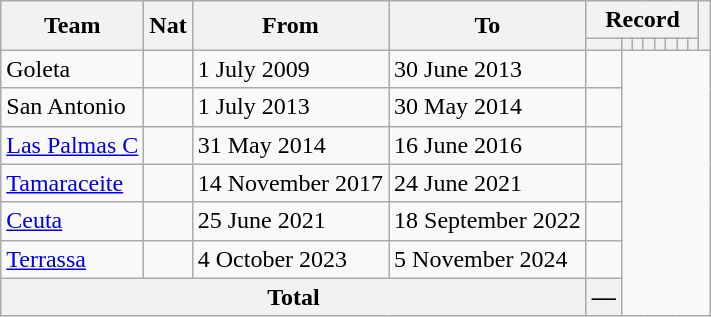<table class="wikitable" style="text-align: center">
<tr>
<th rowspan="2">Team</th>
<th rowspan="2">Nat</th>
<th rowspan="2">From</th>
<th rowspan="2">To</th>
<th colspan="8">Record</th>
<th rowspan=2></th>
</tr>
<tr>
<th></th>
<th></th>
<th></th>
<th></th>
<th></th>
<th></th>
<th></th>
<th></th>
</tr>
<tr>
<td align=left>Goleta</td>
<td></td>
<td align=left>1 July 2009</td>
<td align=left>30 June 2013<br></td>
<td></td>
</tr>
<tr>
<td align=left>San Antonio</td>
<td></td>
<td align=left>1 July 2013</td>
<td align=left>30 May 2014<br></td>
<td></td>
</tr>
<tr>
<td align=left><a href='#'>Las Palmas C</a></td>
<td></td>
<td align=left>31 May 2014</td>
<td align=left>16 June 2016<br></td>
<td></td>
</tr>
<tr>
<td align=left><a href='#'>Tamaraceite</a></td>
<td></td>
<td align=left>14 November 2017</td>
<td align=left>24 June 2021<br></td>
<td></td>
</tr>
<tr>
<td align=left><a href='#'>Ceuta</a></td>
<td></td>
<td align=left>25 June 2021</td>
<td align=left>18 September 2022<br></td>
<td></td>
</tr>
<tr>
<td align=left><a href='#'>Terrassa</a></td>
<td></td>
<td align=left>4 October 2023</td>
<td align=left>5 November 2024<br></td>
<td></td>
</tr>
<tr>
<th colspan="4">Total<br></th>
<th>—</th>
</tr>
</table>
